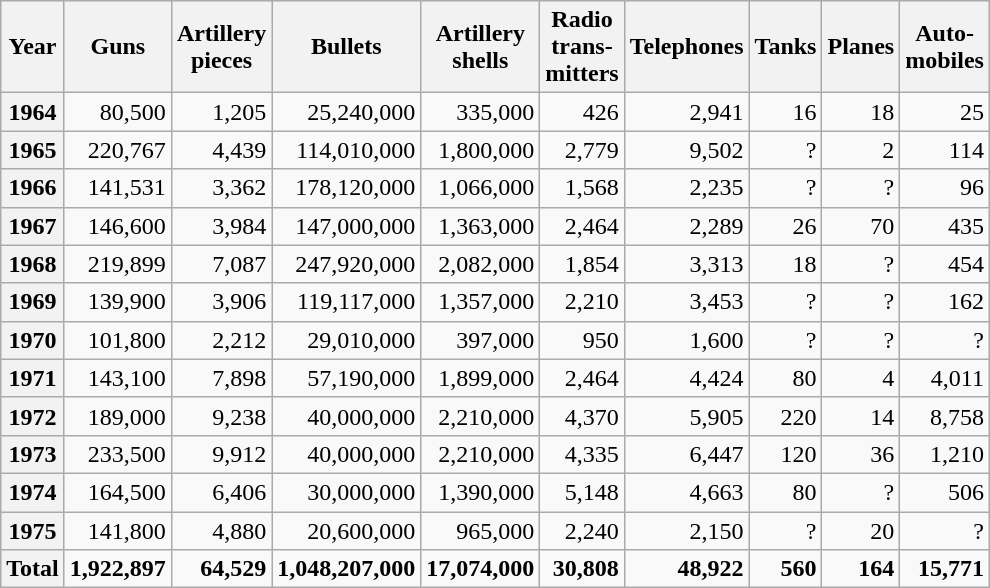<table class="wikitable" style="text-align: right">
<tr>
<th>Year</th>
<th>Guns</th>
<th>Artillery<br>pieces</th>
<th>Bullets</th>
<th>Artillery<br>shells</th>
<th>Radio<br>trans-<br>mitters</th>
<th>Telephones</th>
<th>Tanks</th>
<th>Planes</th>
<th>Auto-<br>mobiles</th>
</tr>
<tr>
<th>1964</th>
<td>80,500</td>
<td>1,205</td>
<td>25,240,000</td>
<td>335,000</td>
<td>426</td>
<td>2,941</td>
<td>16</td>
<td>18</td>
<td>25</td>
</tr>
<tr>
<th>1965</th>
<td>220,767</td>
<td>4,439</td>
<td>114,010,000</td>
<td>1,800,000</td>
<td>2,779</td>
<td>9,502</td>
<td>?</td>
<td>2</td>
<td>114</td>
</tr>
<tr>
<th>1966</th>
<td>141,531</td>
<td>3,362</td>
<td>178,120,000</td>
<td>1,066,000</td>
<td>1,568</td>
<td>2,235</td>
<td>?</td>
<td>?</td>
<td>96</td>
</tr>
<tr>
<th>1967</th>
<td>146,600</td>
<td>3,984</td>
<td>147,000,000</td>
<td>1,363,000</td>
<td>2,464</td>
<td>2,289</td>
<td>26</td>
<td>70</td>
<td>435</td>
</tr>
<tr>
<th>1968</th>
<td>219,899</td>
<td>7,087</td>
<td>247,920,000</td>
<td>2,082,000</td>
<td>1,854</td>
<td>3,313</td>
<td>18</td>
<td>?</td>
<td>454</td>
</tr>
<tr>
<th>1969</th>
<td>139,900</td>
<td>3,906</td>
<td>119,117,000</td>
<td>1,357,000</td>
<td>2,210</td>
<td>3,453</td>
<td>?</td>
<td>?</td>
<td>162</td>
</tr>
<tr>
<th>1970</th>
<td>101,800</td>
<td>2,212</td>
<td>29,010,000</td>
<td>397,000</td>
<td>950</td>
<td>1,600</td>
<td>?</td>
<td>?</td>
<td>?</td>
</tr>
<tr>
<th>1971</th>
<td>143,100</td>
<td>7,898</td>
<td>57,190,000</td>
<td>1,899,000</td>
<td>2,464</td>
<td>4,424</td>
<td>80</td>
<td>4</td>
<td>4,011</td>
</tr>
<tr>
<th>1972</th>
<td>189,000</td>
<td>9,238</td>
<td>40,000,000</td>
<td>2,210,000</td>
<td>4,370</td>
<td>5,905</td>
<td>220</td>
<td>14</td>
<td>8,758</td>
</tr>
<tr>
<th>1973</th>
<td>233,500</td>
<td>9,912</td>
<td>40,000,000</td>
<td>2,210,000</td>
<td>4,335</td>
<td>6,447</td>
<td>120</td>
<td>36</td>
<td>1,210</td>
</tr>
<tr>
<th>1974</th>
<td>164,500</td>
<td>6,406</td>
<td>30,000,000</td>
<td>1,390,000</td>
<td>5,148</td>
<td>4,663</td>
<td>80</td>
<td>?</td>
<td>506</td>
</tr>
<tr>
<th>1975</th>
<td>141,800</td>
<td>4,880</td>
<td>20,600,000</td>
<td>965,000</td>
<td>2,240</td>
<td>2,150</td>
<td>?</td>
<td>20</td>
<td>?</td>
</tr>
<tr>
<th>Total</th>
<td><strong>1,922,897</strong></td>
<td><strong>64,529</strong></td>
<td><strong>1,048,207,000</strong></td>
<td><strong>17,074,000</strong></td>
<td><strong>30,808</strong></td>
<td><strong>48,922</strong></td>
<td><strong>560</strong></td>
<td><strong>164</strong></td>
<td><strong>15,771</strong></td>
</tr>
</table>
